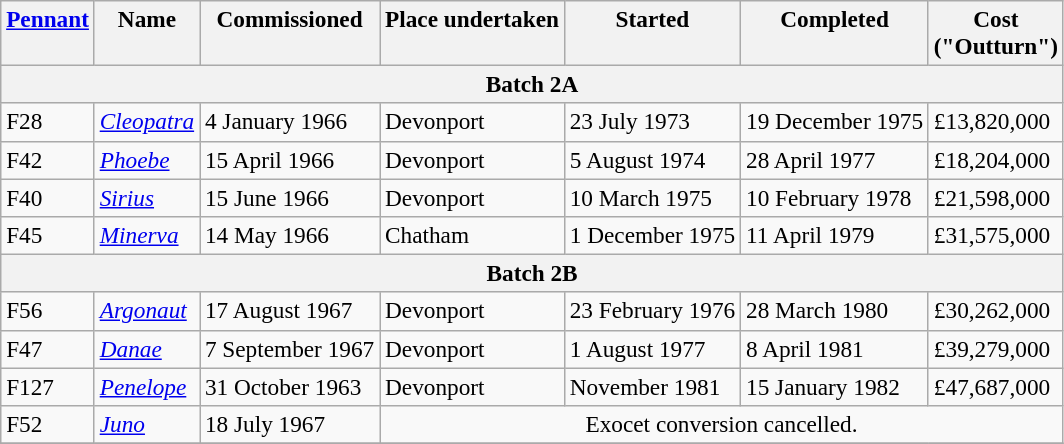<table class="wikitable" style="font-size:97%;">
<tr valign=top>
<th><a href='#'>Pennant</a></th>
<th>Name</th>
<th>Commissioned</th>
<th>Place undertaken</th>
<th>Started</th>
<th>Completed</th>
<th>Cost <br>("Outturn")</th>
</tr>
<tr valign=top>
<th align=center bgcolor=#E0E0E0 colspan=8>Batch 2A</th>
</tr>
<tr valign=top>
<td>F28</td>
<td><a href='#'><em>Cleopatra</em></a></td>
<td>4 January 1966 </td>
<td>Devonport </td>
<td>23 July 1973 </td>
<td>19 December 1975 </td>
<td>£13,820,000 </td>
</tr>
<tr valign=top>
<td>F42</td>
<td><a href='#'><em>Phoebe</em></a></td>
<td>15 April 1966 </td>
<td>Devonport </td>
<td>5 August 1974 </td>
<td>28 April 1977 </td>
<td>£18,204,000 </td>
</tr>
<tr valign=top>
<td>F40</td>
<td><a href='#'><em>Sirius</em></a></td>
<td>15 June 1966 </td>
<td>Devonport </td>
<td>10 March 1975 </td>
<td>10 February 1978 </td>
<td>£21,598,000 </td>
</tr>
<tr valign=top>
<td>F45</td>
<td><a href='#'><em>Minerva</em></a></td>
<td>14 May 1966 </td>
<td>Chatham </td>
<td>1 December 1975 </td>
<td>11 April 1979 </td>
<td>£31,575,000 </td>
</tr>
<tr valign=top>
<th align=center bgcolor=#E0E0E0 colspan=8>Batch 2B</th>
</tr>
<tr valign=top>
<td>F56</td>
<td><a href='#'><em>Argonaut</em></a></td>
<td>17 August 1967 </td>
<td>Devonport </td>
<td>23 February 1976 </td>
<td>28 March 1980 </td>
<td>£30,262,000 </td>
</tr>
<tr valign=top>
<td>F47</td>
<td><a href='#'><em>Danae</em></a></td>
<td>7 September 1967 </td>
<td>Devonport </td>
<td>1 August 1977 </td>
<td>8 April 1981 </td>
<td>£39,279,000 </td>
</tr>
<tr valign=top>
<td>F127</td>
<td><a href='#'><em>Penelope</em></a></td>
<td>31 October 1963 </td>
<td>Devonport </td>
<td>November 1981 </td>
<td>15 January 1982 </td>
<td>£47,687,000 </td>
</tr>
<tr valign=top>
<td>F52</td>
<td><a href='#'><em>Juno</em></a></td>
<td>18 July 1967 </td>
<td colspan=5 align=center>Exocet conversion cancelled.</td>
</tr>
<tr>
</tr>
</table>
